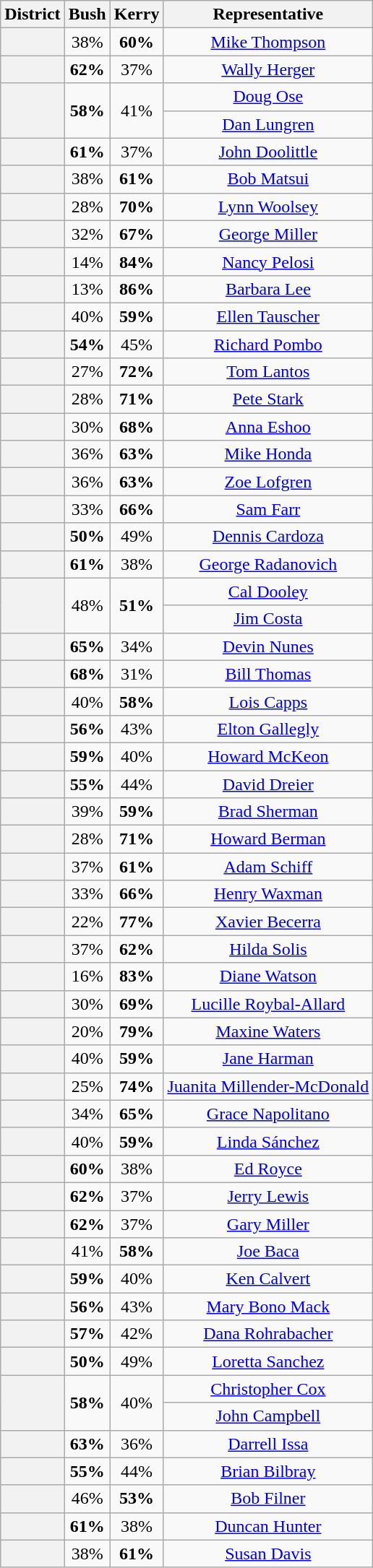<table class=wikitable>
<tr>
<th>District</th>
<th>Bush</th>
<th>Kerry</th>
<th>Representative</th>
</tr>
<tr align=center>
<th></th>
<td>38%</td>
<td><strong>60%</strong></td>
<td><a href='#'>Mike Thompson</a></td>
</tr>
<tr align=center>
<th></th>
<td><strong>62%</strong></td>
<td>37%</td>
<td><a href='#'>Wally Herger</a></td>
</tr>
<tr align=center>
<th rowspan=2 ></th>
<td rowspan=2><strong>58%</strong></td>
<td rowspan=2>41%</td>
<td><a href='#'>Doug Ose</a></td>
</tr>
<tr align=center>
<td><a href='#'>Dan Lungren</a></td>
</tr>
<tr align=center>
<th></th>
<td><strong>61%</strong></td>
<td>37%</td>
<td><a href='#'>John Doolittle</a></td>
</tr>
<tr align=center>
<th></th>
<td>38%</td>
<td><strong>61%</strong></td>
<td><a href='#'>Bob Matsui</a></td>
</tr>
<tr align=center>
<th></th>
<td>28%</td>
<td><strong>70%</strong></td>
<td><a href='#'>Lynn Woolsey</a></td>
</tr>
<tr align=center>
<th></th>
<td>32%</td>
<td><strong>67%</strong></td>
<td><a href='#'>George Miller</a></td>
</tr>
<tr align=center>
<th></th>
<td>14%</td>
<td><strong>84%</strong></td>
<td><a href='#'>Nancy Pelosi</a></td>
</tr>
<tr align=center>
<th></th>
<td>13%</td>
<td><strong>86%</strong></td>
<td><a href='#'>Barbara Lee</a></td>
</tr>
<tr align=center>
<th></th>
<td>40%</td>
<td><strong>59%</strong></td>
<td><a href='#'>Ellen Tauscher</a></td>
</tr>
<tr align=center>
<th></th>
<td><strong>54%</strong></td>
<td>45%</td>
<td><a href='#'>Richard Pombo</a></td>
</tr>
<tr align=center>
<th></th>
<td>27%</td>
<td><strong>72%</strong></td>
<td><a href='#'>Tom Lantos</a></td>
</tr>
<tr align=center>
<th></th>
<td>28%</td>
<td><strong>71%</strong></td>
<td><a href='#'>Pete Stark</a></td>
</tr>
<tr align=center>
<th></th>
<td>30%</td>
<td><strong>68%</strong></td>
<td><a href='#'>Anna Eshoo</a></td>
</tr>
<tr align=center>
<th></th>
<td>36%</td>
<td><strong>63%</strong></td>
<td><a href='#'>Mike Honda</a></td>
</tr>
<tr align=center>
<th></th>
<td>36%</td>
<td><strong>63%</strong></td>
<td><a href='#'>Zoe Lofgren</a></td>
</tr>
<tr align=center>
<th></th>
<td>33%</td>
<td><strong>66%</strong></td>
<td><a href='#'>Sam Farr</a></td>
</tr>
<tr align=center>
<th></th>
<td><strong>50%</strong></td>
<td>49%</td>
<td><a href='#'>Dennis Cardoza</a></td>
</tr>
<tr align=center>
<th></th>
<td><strong>61%</strong></td>
<td>38%</td>
<td><a href='#'>George Radanovich</a></td>
</tr>
<tr align=center>
<th rowspan=2 ></th>
<td rowspan=2>48%</td>
<td rowspan=2><strong>51%</strong></td>
<td><a href='#'>Cal Dooley</a></td>
</tr>
<tr align=center>
<td><a href='#'>Jim Costa</a></td>
</tr>
<tr align=center>
<th></th>
<td><strong>65%</strong></td>
<td>34%</td>
<td><a href='#'>Devin Nunes</a></td>
</tr>
<tr align=center>
<th></th>
<td><strong>68%</strong></td>
<td>31%</td>
<td><a href='#'>Bill Thomas</a></td>
</tr>
<tr align=center>
<th></th>
<td>40%</td>
<td><strong>58%</strong></td>
<td><a href='#'>Lois Capps</a></td>
</tr>
<tr align=center>
<th></th>
<td><strong>56%</strong></td>
<td>43%</td>
<td><a href='#'>Elton Gallegly</a></td>
</tr>
<tr align=center>
<th></th>
<td><strong>59%</strong></td>
<td>40%</td>
<td><a href='#'>Howard McKeon</a></td>
</tr>
<tr align=center>
<th></th>
<td><strong>55%</strong></td>
<td>44%</td>
<td><a href='#'>David Dreier</a></td>
</tr>
<tr align=center>
<th></th>
<td>39%</td>
<td><strong>59%</strong></td>
<td><a href='#'>Brad Sherman</a></td>
</tr>
<tr align=center>
<th></th>
<td>28%</td>
<td><strong>71%</strong></td>
<td><a href='#'>Howard Berman</a></td>
</tr>
<tr align=center>
<th></th>
<td>37%</td>
<td><strong>61%</strong></td>
<td><a href='#'>Adam Schiff</a></td>
</tr>
<tr align=center>
<th></th>
<td>33%</td>
<td><strong>66%</strong></td>
<td><a href='#'>Henry Waxman</a></td>
</tr>
<tr align=center>
<th></th>
<td>22%</td>
<td><strong>77%</strong></td>
<td><a href='#'>Xavier Becerra</a></td>
</tr>
<tr align=center>
<th></th>
<td>37%</td>
<td><strong>62%</strong></td>
<td><a href='#'>Hilda Solis</a></td>
</tr>
<tr align=center>
<th></th>
<td>16%</td>
<td><strong>83%</strong></td>
<td><a href='#'>Diane Watson</a></td>
</tr>
<tr align=center>
<th></th>
<td>30%</td>
<td><strong>69%</strong></td>
<td><a href='#'>Lucille Roybal-Allard</a></td>
</tr>
<tr align=center>
<th></th>
<td>20%</td>
<td><strong>79%</strong></td>
<td><a href='#'>Maxine Waters</a></td>
</tr>
<tr align=center>
<th></th>
<td>40%</td>
<td><strong>59%</strong></td>
<td><a href='#'>Jane Harman</a></td>
</tr>
<tr align=center>
<th></th>
<td>25%</td>
<td><strong>74%</strong></td>
<td><a href='#'>Juanita Millender-McDonald</a></td>
</tr>
<tr align=center>
<th></th>
<td>34%</td>
<td><strong>65%</strong></td>
<td><a href='#'>Grace Napolitano</a></td>
</tr>
<tr align=center>
<th></th>
<td>40%</td>
<td><strong>59%</strong></td>
<td><a href='#'>Linda Sánchez</a></td>
</tr>
<tr align=center>
<th></th>
<td><strong>60%</strong></td>
<td>38%</td>
<td><a href='#'>Ed Royce</a></td>
</tr>
<tr align=center>
<th></th>
<td><strong>62%</strong></td>
<td>37%</td>
<td><a href='#'>Jerry Lewis</a></td>
</tr>
<tr align=center>
<th></th>
<td><strong>62%</strong></td>
<td>37%</td>
<td><a href='#'>Gary Miller</a></td>
</tr>
<tr align=center>
<th></th>
<td>41%</td>
<td><strong>58%</strong></td>
<td><a href='#'>Joe Baca</a></td>
</tr>
<tr align=center>
<th></th>
<td><strong>59%</strong></td>
<td>40%</td>
<td><a href='#'>Ken Calvert</a></td>
</tr>
<tr align=center>
<th></th>
<td><strong>56%</strong></td>
<td>43%</td>
<td><a href='#'>Mary Bono Mack</a></td>
</tr>
<tr align=center>
<th></th>
<td><strong>57%</strong></td>
<td>42%</td>
<td><a href='#'>Dana Rohrabacher</a></td>
</tr>
<tr align=center>
<th></th>
<td><strong>50%</strong></td>
<td>49%</td>
<td><a href='#'>Loretta Sanchez</a></td>
</tr>
<tr align=center>
<th rowspan=2 ></th>
<td rowspan=2><strong>58%</strong></td>
<td rowspan=2>40%</td>
<td><a href='#'>Christopher Cox</a></td>
</tr>
<tr align=center>
<td><a href='#'>John Campbell</a></td>
</tr>
<tr align=center>
<th></th>
<td><strong>63%</strong></td>
<td>36%</td>
<td><a href='#'>Darrell Issa</a></td>
</tr>
<tr align=center>
<th></th>
<td><strong>55%</strong></td>
<td>44%</td>
<td><a href='#'>Brian Bilbray</a></td>
</tr>
<tr align=center>
<th></th>
<td>46%</td>
<td><strong>53%</strong></td>
<td><a href='#'>Bob Filner</a></td>
</tr>
<tr align=center>
<th></th>
<td><strong>61%</strong></td>
<td>38%</td>
<td><a href='#'>Duncan Hunter</a></td>
</tr>
<tr align=center>
<th></th>
<td>38%</td>
<td><strong>61%</strong></td>
<td><a href='#'>Susan Davis</a></td>
</tr>
</table>
